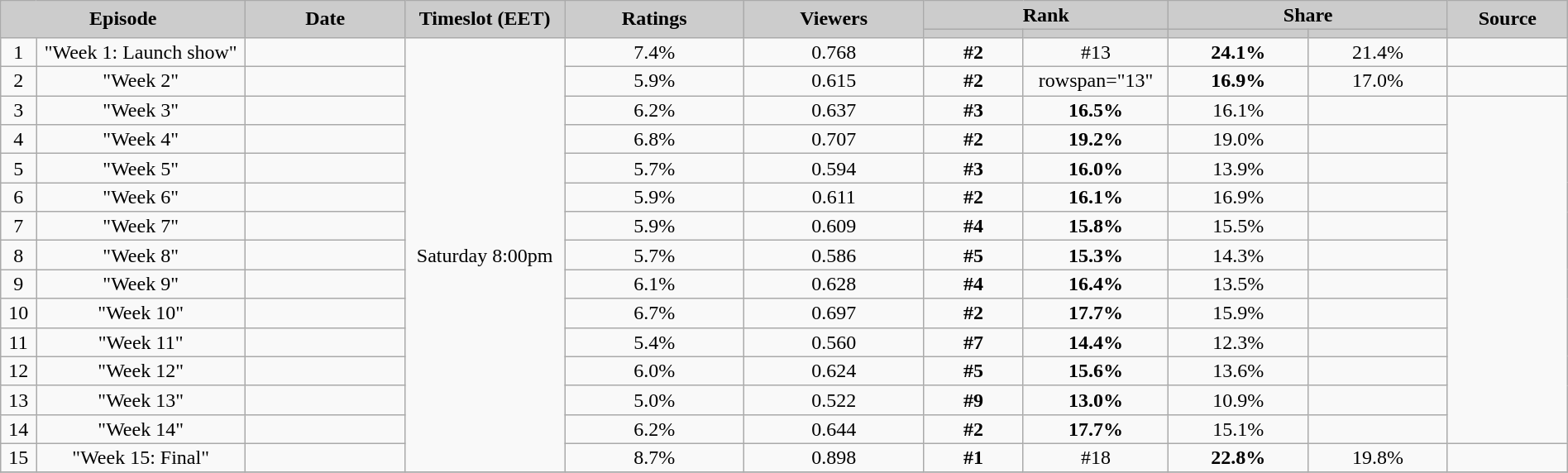<table class="wikitable" style="text-align:center; background:#f9f9f9; line-height:16px;" width="100%">
<tr>
<th style="background:#ccc; color:#yyy;" width="12%" colspan="2" rowspan="2">Episode</th>
<th style="background:#ccc; color:#yyy;" width="08%" rowspan="2">Date</th>
<th style="background:#ccc; color:#yyy;" width="08%" rowspan="2">Timeslot (EET)</th>
<th style="background:#ccc; color:#yyy;" width="09%" rowspan="2">Ratings</th>
<th style="background:#ccc; color:#yyy;" width="09%" rowspan="2">Viewers<br><small></small></th>
<th style="background:#ccc; color:#yyy;" width="10%" colspan="2">Rank</th>
<th style="background:#ccc; color:#yyy;" width="14%" colspan="2">Share</th>
<th style="background:#ccc; color:#yyy;" width="6%" rowspan="2">Source</th>
</tr>
<tr style="font-size:85%;">
<th style="background:#ccc; color:#yyy;" width="05%"></th>
<th style="background:#ccc; color:#yyy;" width="05%"></th>
<th style="background:#ccc; color:#yyy;" width="07%"></th>
<th style="background:#ccc; color:#yyy;" width="07%"></th>
</tr>
<tr>
<td>1</td>
<td>"Week 1: Launch show"</td>
<td></td>
<td rowspan="15">Saturday 8:00pm</td>
<td>7.4%</td>
<td>0.768</td>
<td><strong>#2</strong></td>
<td>#13</td>
<td><strong>24.1%</strong></td>
<td>21.4%</td>
<td></td>
</tr>
<tr>
<td>2</td>
<td>"Week 2"</td>
<td></td>
<td>5.9%</td>
<td>0.615</td>
<td><strong>#2</strong></td>
<td>rowspan="13" </td>
<td><strong>16.9%</strong></td>
<td>17.0%</td>
<td></td>
</tr>
<tr>
<td>3</td>
<td>"Week 3"</td>
<td></td>
<td>6.2%</td>
<td>0.637</td>
<td><strong>#3</strong></td>
<td><strong>16.5%</strong></td>
<td>16.1%</td>
<td></td>
</tr>
<tr>
<td>4</td>
<td>"Week 4"</td>
<td></td>
<td>6.8%</td>
<td>0.707</td>
<td><strong>#2</strong></td>
<td><strong>19.2%</strong></td>
<td>19.0%</td>
<td></td>
</tr>
<tr>
<td>5</td>
<td>"Week 5"</td>
<td></td>
<td>5.7%</td>
<td>0.594</td>
<td><strong>#3</strong></td>
<td><strong>16.0%</strong></td>
<td>13.9%</td>
<td></td>
</tr>
<tr>
<td>6</td>
<td>"Week 6"</td>
<td></td>
<td>5.9%</td>
<td>0.611</td>
<td><strong>#2</strong></td>
<td><strong>16.1%</strong></td>
<td>16.9%</td>
<td></td>
</tr>
<tr>
<td>7</td>
<td>"Week 7"</td>
<td></td>
<td>5.9%</td>
<td>0.609</td>
<td><strong>#4</strong></td>
<td><strong>15.8%</strong></td>
<td>15.5%</td>
<td></td>
</tr>
<tr>
<td>8</td>
<td>"Week 8"</td>
<td></td>
<td>5.7%</td>
<td>0.586</td>
<td><strong>#5</strong></td>
<td><strong>15.3%</strong></td>
<td>14.3%</td>
<td></td>
</tr>
<tr>
<td>9</td>
<td>"Week 9"</td>
<td></td>
<td>6.1%</td>
<td>0.628</td>
<td><strong>#4</strong></td>
<td><strong>16.4%</strong></td>
<td>13.5%</td>
<td></td>
</tr>
<tr>
<td>10</td>
<td>"Week 10"</td>
<td></td>
<td>6.7%</td>
<td>0.697</td>
<td><strong>#2</strong></td>
<td><strong>17.7%</strong></td>
<td>15.9%</td>
<td></td>
</tr>
<tr>
<td>11</td>
<td>"Week 11"</td>
<td></td>
<td>5.4%</td>
<td>0.560</td>
<td><strong>#7</strong></td>
<td><strong>14.4%</strong></td>
<td>12.3%</td>
<td></td>
</tr>
<tr>
<td>12</td>
<td>"Week 12"</td>
<td></td>
<td>6.0%</td>
<td>0.624</td>
<td><strong>#5</strong></td>
<td><strong>15.6%</strong></td>
<td>13.6%</td>
<td></td>
</tr>
<tr>
<td>13</td>
<td>"Week 13"</td>
<td></td>
<td>5.0%</td>
<td>0.522</td>
<td><strong>#9</strong></td>
<td><strong>13.0%</strong></td>
<td>10.9%</td>
<td></td>
</tr>
<tr>
<td>14</td>
<td>"Week 14"</td>
<td></td>
<td>6.2%</td>
<td>0.644</td>
<td><strong>#2</strong></td>
<td><strong>17.7%</strong></td>
<td>15.1%</td>
<td></td>
</tr>
<tr>
<td>15</td>
<td>"Week 15: Final"</td>
<td></td>
<td>8.7%</td>
<td>0.898</td>
<td><strong>#1</strong></td>
<td>#18</td>
<td><strong>22.8%</strong></td>
<td>19.8%</td>
<td></td>
</tr>
<tr>
</tr>
</table>
